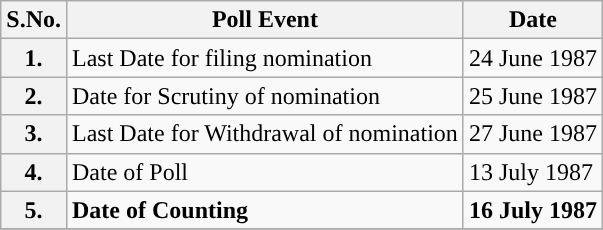<table class="wikitable sortable">
<tr>
<th>S.No.</th>
<th>Poll Event</th>
<th>Date</th>
</tr>
<tr>
<th>1.</th>
<td>Last Date for filing nomination</td>
<td>24 June 1987</td>
</tr>
<tr>
<th>2.</th>
<td>Date for Scrutiny of nomination</td>
<td>25 June 1987</td>
</tr>
<tr>
<th>3.</th>
<td>Last Date for Withdrawal of nomination</td>
<td>27 June 1987</td>
</tr>
<tr>
<th>4.</th>
<td>Date of Poll</td>
<td>13 July 1987</td>
</tr>
<tr>
<th>5.</th>
<td><strong>Date of Counting</strong></td>
<td colspan="2" style="text-align:center"><strong>16 July 1987</strong></td>
</tr>
<tr>
</tr>
</table>
